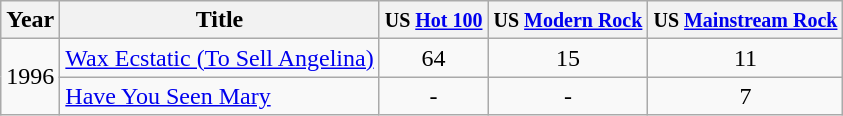<table class="wikitable">
<tr>
<th>Year</th>
<th>Title</th>
<th><small>US <a href='#'>Hot 100</a></small></th>
<th><small>US <a href='#'>Modern Rock</a></small></th>
<th><small>US <a href='#'>Mainstream Rock</a></small></th>
</tr>
<tr>
<td rowspan="3">1996</td>
<td><a href='#'>Wax Ecstatic (To Sell Angelina)</a></td>
<td align="center">64</td>
<td align="center">15</td>
<td align="center">11</td>
</tr>
<tr>
<td><a href='#'>Have You Seen Mary</a></td>
<td align="center">-</td>
<td align="center">-</td>
<td align="center">7</td>
</tr>
</table>
